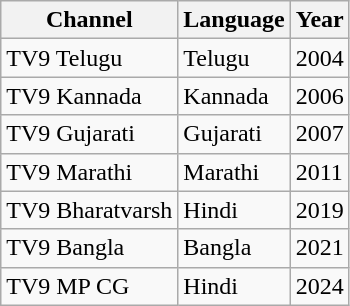<table class="wikitable" style="text-align:middle;">
<tr>
<th>Channel</th>
<th>Language</th>
<th>Year</th>
</tr>
<tr>
<td>TV9 Telugu</td>
<td>Telugu</td>
<td>2004</td>
</tr>
<tr>
<td>TV9 Kannada</td>
<td>Kannada</td>
<td>2006</td>
</tr>
<tr>
<td>TV9 Gujarati</td>
<td>Gujarati</td>
<td>2007</td>
</tr>
<tr>
<td>TV9 Marathi</td>
<td>Marathi</td>
<td>2011</td>
</tr>
<tr>
<td>TV9 Bharatvarsh</td>
<td>Hindi</td>
<td>2019</td>
</tr>
<tr>
<td>TV9 Bangla</td>
<td>Bangla</td>
<td>2021</td>
</tr>
<tr>
<td>TV9 MP CG</td>
<td>Hindi</td>
<td>2024</td>
</tr>
</table>
